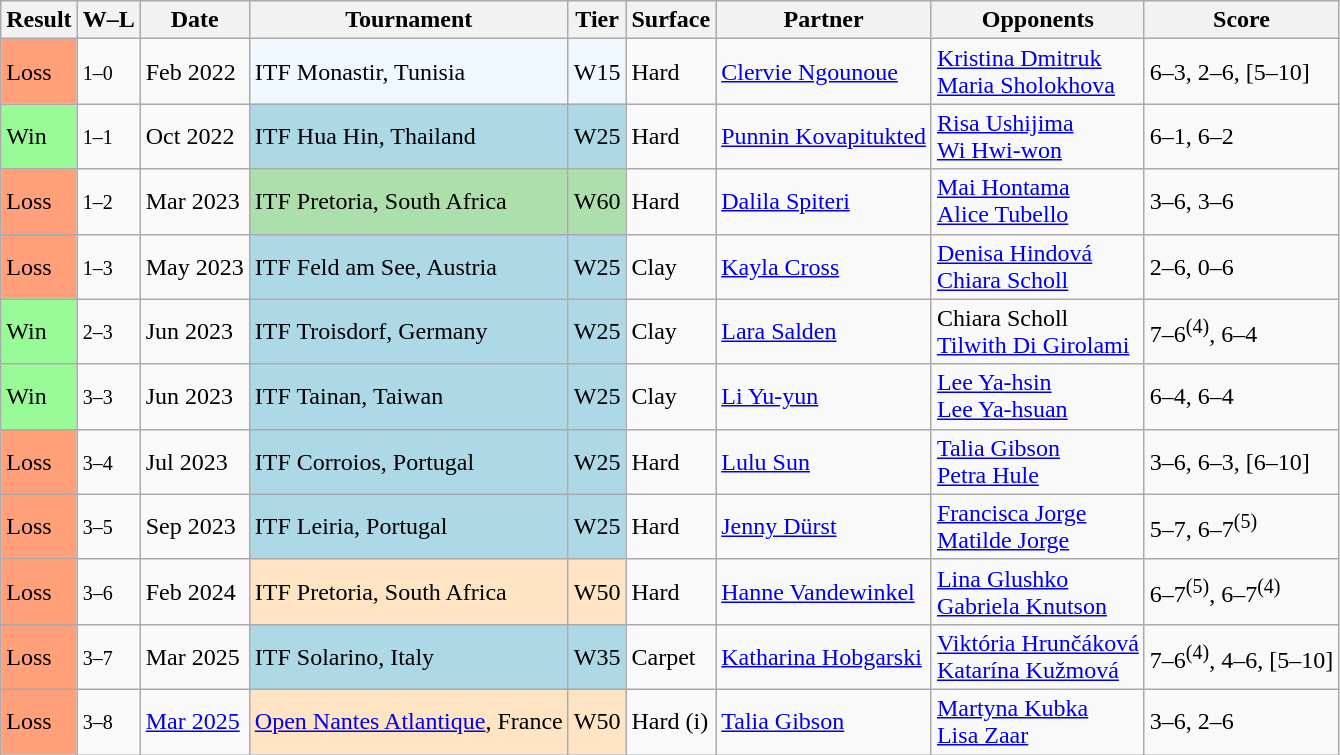<table class="sortable wikitable">
<tr>
<th>Result</th>
<th class="unsortable">W–L</th>
<th>Date</th>
<th>Tournament</th>
<th>Tier</th>
<th>Surface</th>
<th>Partner</th>
<th>Opponents</th>
<th class="unsortable">Score</th>
</tr>
<tr>
<td style="background:#ffa07a;">Loss</td>
<td><small>1–0</small></td>
<td>Feb 2022</td>
<td style="background:#f0f8ff;">ITF Monastir, Tunisia</td>
<td style="background:#f0f8ff;">W15</td>
<td>Hard</td>
<td> <a href='#'>Clervie Ngounoue</a></td>
<td> <a href='#'>Kristina Dmitruk</a> <br>  <a href='#'>Maria Sholokhova</a></td>
<td>6–3, 2–6, [5–10]</td>
</tr>
<tr>
<td style="background:#98FB98;">Win</td>
<td><small>1–1</small></td>
<td>Oct 2022</td>
<td style="background:lightblue;">ITF Hua Hin, Thailand</td>
<td style="background:lightblue;">W25</td>
<td>Hard</td>
<td> <a href='#'>Punnin Kovapitukted</a></td>
<td> <a href='#'>Risa Ushijima</a> <br>  <a href='#'>Wi Hwi-won</a></td>
<td>6–1, 6–2</td>
</tr>
<tr>
<td style="background:#ffa07a;">Loss</td>
<td><small>1–2</small></td>
<td>Mar 2023</td>
<td style="background:#addfad;">ITF Pretoria, South Africa</td>
<td style="background:#addfad;">W60</td>
<td>Hard</td>
<td> <a href='#'>Dalila Spiteri</a></td>
<td> <a href='#'>Mai Hontama</a> <br>  <a href='#'>Alice Tubello</a></td>
<td>3–6, 3–6</td>
</tr>
<tr>
<td style="background:#ffa07a;">Loss</td>
<td><small>1–3</small></td>
<td>May 2023</td>
<td style="background:lightblue;">ITF Feld am See, Austria</td>
<td style="background:lightblue;">W25</td>
<td>Clay</td>
<td> <a href='#'>Kayla Cross</a></td>
<td> <a href='#'>Denisa Hindová</a> <br>  <a href='#'>Chiara Scholl</a></td>
<td>2–6, 0–6</td>
</tr>
<tr>
<td style="background:#98FB98;">Win</td>
<td><small>2–3</small></td>
<td>Jun 2023</td>
<td style="background:lightblue;">ITF Troisdorf, Germany</td>
<td style="background:lightblue;">W25</td>
<td>Clay</td>
<td> <a href='#'>Lara Salden</a></td>
<td> Chiara Scholl <br>  <a href='#'>Tilwith Di Girolami</a></td>
<td>7–6<sup>(4)</sup>, 6–4</td>
</tr>
<tr>
<td style="background:#98FB98;">Win</td>
<td><small>3–3</small></td>
<td>Jun 2023</td>
<td style="background:lightblue;">ITF Tainan, Taiwan</td>
<td style="background:lightblue;">W25</td>
<td>Clay</td>
<td> <a href='#'>Li Yu-yun</a></td>
<td> <a href='#'>Lee Ya-hsin</a> <br>  <a href='#'>Lee Ya-hsuan</a></td>
<td>6–4, 6–4</td>
</tr>
<tr>
<td style="background:#ffa07a;">Loss</td>
<td><small>3–4</small></td>
<td>Jul 2023</td>
<td style="background:lightblue;">ITF Corroios, Portugal</td>
<td style="background:lightblue;">W25</td>
<td>Hard</td>
<td> <a href='#'>Lulu Sun</a></td>
<td> <a href='#'>Talia Gibson</a> <br>  <a href='#'>Petra Hule</a></td>
<td>3–6, 6–3, [6–10]</td>
</tr>
<tr>
<td style="background:#ffa07a;">Loss</td>
<td><small>3–5</small></td>
<td>Sep 2023</td>
<td style="background:lightblue;">ITF Leiria, Portugal</td>
<td style="background:lightblue;">W25</td>
<td>Hard</td>
<td> <a href='#'>Jenny Dürst</a></td>
<td> <a href='#'>Francisca Jorge</a> <br>  <a href='#'>Matilde Jorge</a></td>
<td>5–7, 6–7<sup>(5)</sup></td>
</tr>
<tr>
<td style="background:#ffa07a;">Loss</td>
<td><small>3–6</small></td>
<td>Feb 2024</td>
<td style="background:#ffe4c4;">ITF Pretoria, South Africa</td>
<td style="background:#ffe4c4;">W50</td>
<td>Hard</td>
<td> <a href='#'>Hanne Vandewinkel</a></td>
<td> <a href='#'>Lina Glushko</a> <br>  <a href='#'>Gabriela Knutson</a></td>
<td>6–7<sup>(5)</sup>, 6–7<sup>(4)</sup></td>
</tr>
<tr>
<td style="background:#ffa07a;">Loss</td>
<td><small>3–7</small></td>
<td>Mar 2025</td>
<td style="background:lightblue;">ITF Solarino, Italy</td>
<td style="background:lightblue;">W35</td>
<td>Carpet</td>
<td> <a href='#'>Katharina Hobgarski</a></td>
<td> <a href='#'>Viktória Hrunčáková</a> <br>  <a href='#'>Katarína Kužmová</a></td>
<td>7–6<sup>(4)</sup>, 4–6, [5–10]</td>
</tr>
<tr>
<td style="background:#ffa07a;">Loss</td>
<td><small>3–8</small></td>
<td><a href='#'>Mar 2025</a></td>
<td style="background:#ffe4c4;"><a href='#'>Open Nantes Atlantique</a>, France</td>
<td style="background:#ffe4c4;">W50</td>
<td>Hard (i)</td>
<td> <a href='#'>Talia Gibson</a></td>
<td> <a href='#'>Martyna Kubka</a><br> <a href='#'>Lisa Zaar</a></td>
<td>3–6, 2–6</td>
</tr>
</table>
